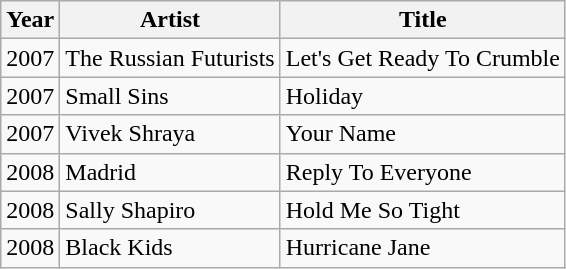<table class="wikitable" border="1">
<tr>
<th>Year</th>
<th>Artist</th>
<th>Title</th>
</tr>
<tr>
<td>2007</td>
<td>The Russian Futurists</td>
<td>Let's Get Ready To Crumble</td>
</tr>
<tr>
<td>2007</td>
<td>Small Sins</td>
<td>Holiday</td>
</tr>
<tr>
<td>2007</td>
<td>Vivek Shraya</td>
<td>Your Name</td>
</tr>
<tr>
<td>2008</td>
<td>Madrid</td>
<td>Reply To Everyone</td>
</tr>
<tr>
<td>2008</td>
<td>Sally Shapiro</td>
<td>Hold Me So Tight</td>
</tr>
<tr>
<td>2008</td>
<td>Black Kids</td>
<td>Hurricane Jane</td>
</tr>
</table>
